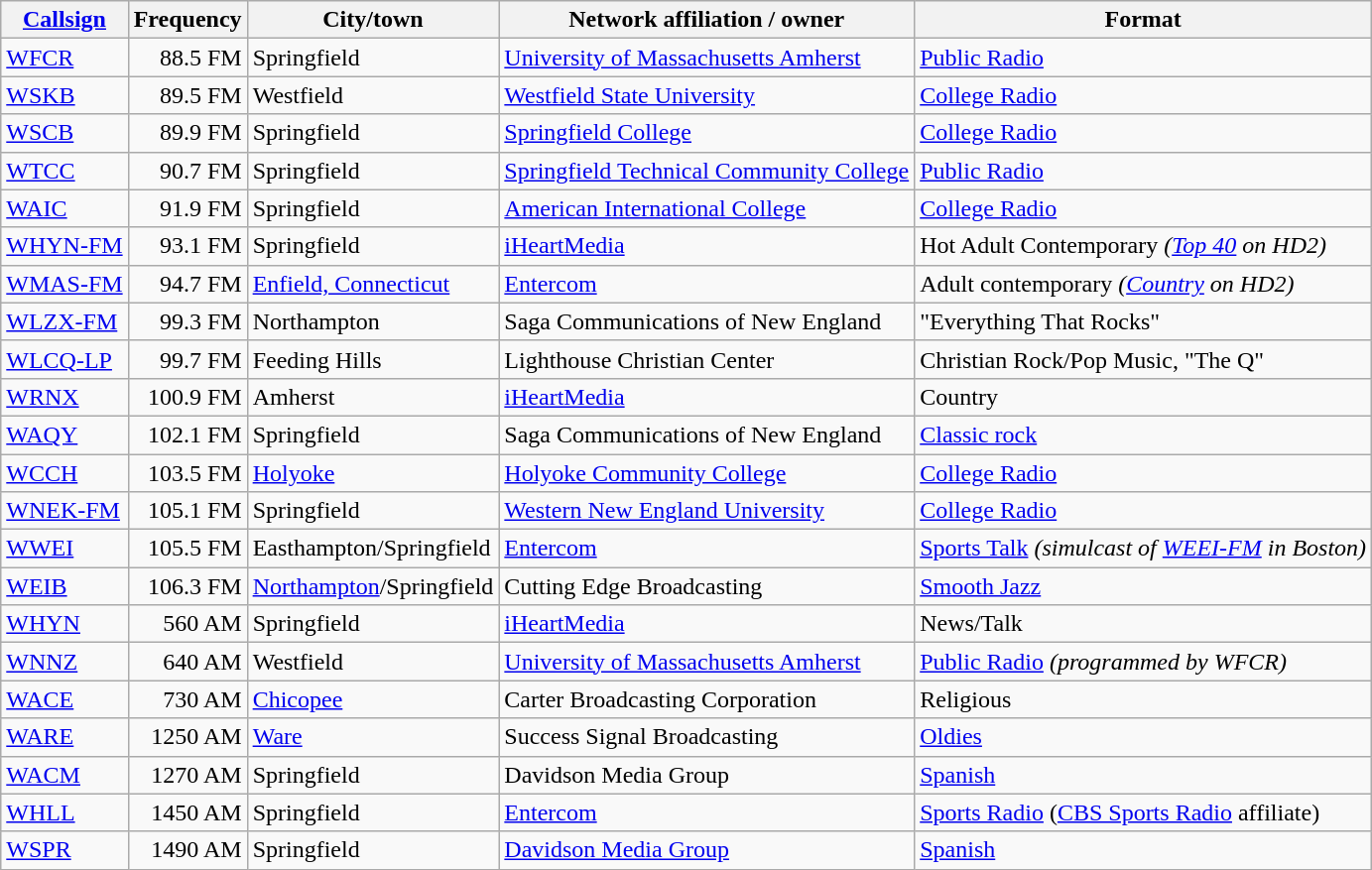<table class="wikitable">
<tr>
<th><a href='#'>Callsign</a></th>
<th>Frequency</th>
<th>City/town</th>
<th>Network affiliation / owner</th>
<th>Format</th>
</tr>
<tr>
<td><a href='#'>WFCR</a></td>
<td align=right>88.5 FM</td>
<td>Springfield</td>
<td><a href='#'>University of Massachusetts Amherst</a></td>
<td><a href='#'>Public Radio</a></td>
</tr>
<tr>
<td><a href='#'>WSKB</a></td>
<td align=right>89.5 FM</td>
<td>Westfield</td>
<td><a href='#'>Westfield State University</a></td>
<td><a href='#'>College Radio</a></td>
</tr>
<tr>
<td><a href='#'>WSCB</a></td>
<td align=right>89.9 FM</td>
<td>Springfield</td>
<td><a href='#'>Springfield College</a></td>
<td><a href='#'>College Radio</a></td>
</tr>
<tr>
<td><a href='#'>WTCC</a></td>
<td align=right>90.7 FM</td>
<td>Springfield</td>
<td><a href='#'>Springfield Technical Community College</a></td>
<td><a href='#'>Public Radio</a></td>
</tr>
<tr>
<td><a href='#'>WAIC</a></td>
<td align=right>91.9 FM</td>
<td>Springfield</td>
<td><a href='#'>American International College</a></td>
<td><a href='#'>College Radio</a></td>
</tr>
<tr>
<td><a href='#'>WHYN-FM</a></td>
<td align=right>93.1 FM</td>
<td>Springfield</td>
<td><a href='#'>iHeartMedia</a></td>
<td>Hot Adult Contemporary <em>(<a href='#'>Top 40</a> on HD2)</em></td>
</tr>
<tr>
<td><a href='#'>WMAS-FM</a></td>
<td align=right>94.7 FM</td>
<td><a href='#'>Enfield, Connecticut</a></td>
<td><a href='#'>Entercom</a></td>
<td>Adult contemporary <em>(<a href='#'>Country</a> on HD2)</em></td>
</tr>
<tr>
<td><a href='#'>WLZX-FM</a></td>
<td align=right>99.3 FM</td>
<td>Northampton</td>
<td>Saga Communications of New England</td>
<td>"Everything That Rocks"</td>
</tr>
<tr>
<td><a href='#'>WLCQ-LP</a></td>
<td align=right>99.7 FM</td>
<td>Feeding Hills</td>
<td>Lighthouse Christian Center</td>
<td>Christian Rock/Pop Music, "The Q"</td>
</tr>
<tr>
<td><a href='#'>WRNX</a></td>
<td align=right>100.9 FM</td>
<td>Amherst</td>
<td><a href='#'>iHeartMedia</a></td>
<td>Country</td>
</tr>
<tr>
<td><a href='#'>WAQY</a></td>
<td align=right>102.1 FM</td>
<td>Springfield</td>
<td>Saga Communications of New England</td>
<td><a href='#'>Classic rock</a></td>
</tr>
<tr>
<td><a href='#'>WCCH</a></td>
<td align=right>103.5 FM</td>
<td><a href='#'>Holyoke</a></td>
<td><a href='#'>Holyoke Community College</a></td>
<td><a href='#'>College Radio</a></td>
</tr>
<tr>
<td><a href='#'>WNEK-FM</a></td>
<td align=right>105.1 FM</td>
<td>Springfield</td>
<td><a href='#'>Western New England University</a></td>
<td><a href='#'>College Radio</a></td>
</tr>
<tr>
<td><a href='#'>WWEI</a></td>
<td align=right>105.5 FM</td>
<td>Easthampton/Springfield</td>
<td><a href='#'>Entercom</a></td>
<td><a href='#'>Sports Talk</a><em> (simulcast of <a href='#'>WEEI-FM</a> in Boston)</em></td>
</tr>
<tr>
<td><a href='#'>WEIB</a></td>
<td align=right>106.3 FM</td>
<td><a href='#'>Northampton</a>/Springfield</td>
<td>Cutting Edge Broadcasting</td>
<td><a href='#'>Smooth Jazz</a></td>
</tr>
<tr>
<td><a href='#'>WHYN</a></td>
<td align=right>560 AM</td>
<td>Springfield</td>
<td><a href='#'>iHeartMedia</a></td>
<td>News/Talk</td>
</tr>
<tr>
<td><a href='#'>WNNZ</a></td>
<td align=right>640 AM</td>
<td>Westfield</td>
<td><a href='#'>University of Massachusetts Amherst</a></td>
<td><a href='#'>Public Radio</a> <em>(programmed by WFCR)</em></td>
</tr>
<tr>
<td><a href='#'>WACE</a></td>
<td align=right>730 AM</td>
<td><a href='#'>Chicopee</a></td>
<td>Carter Broadcasting Corporation</td>
<td>Religious</td>
</tr>
<tr>
<td><a href='#'>WARE</a></td>
<td align=right>1250 AM</td>
<td><a href='#'>Ware</a></td>
<td>Success Signal Broadcasting</td>
<td><a href='#'>Oldies</a></td>
</tr>
<tr>
<td><a href='#'>WACM</a></td>
<td align=right>1270 AM</td>
<td>Springfield</td>
<td>Davidson Media Group</td>
<td><a href='#'>Spanish</a></td>
</tr>
<tr>
<td><a href='#'>WHLL</a></td>
<td align=right>1450 AM</td>
<td>Springfield</td>
<td><a href='#'>Entercom</a></td>
<td><a href='#'>Sports Radio</a> (<a href='#'>CBS Sports Radio</a> affiliate)</td>
</tr>
<tr>
<td><a href='#'>WSPR</a></td>
<td align=right>1490 AM</td>
<td>Springfield</td>
<td><a href='#'>Davidson Media Group</a></td>
<td><a href='#'>Spanish</a></td>
</tr>
</table>
